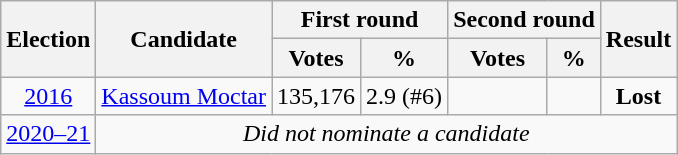<table class="wikitable" style="text-align:center">
<tr>
<th rowspan="2">Election</th>
<th rowspan="2">Candidate</th>
<th colspan="2">First round</th>
<th colspan="2">Second round</th>
<th rowspan="2">Result</th>
</tr>
<tr>
<th>Votes</th>
<th>%</th>
<th>Votes</th>
<th>%</th>
</tr>
<tr>
<td><a href='#'>2016</a></td>
<td><a href='#'>Kassoum Moctar</a></td>
<td>135,176</td>
<td>2.9 (#6)</td>
<td></td>
<td></td>
<td><strong>Lost</strong> </td>
</tr>
<tr>
<td><a href='#'>2020–21</a></td>
<td colspan = "7"><em>Did not nominate a candidate</em></td>
</tr>
</table>
